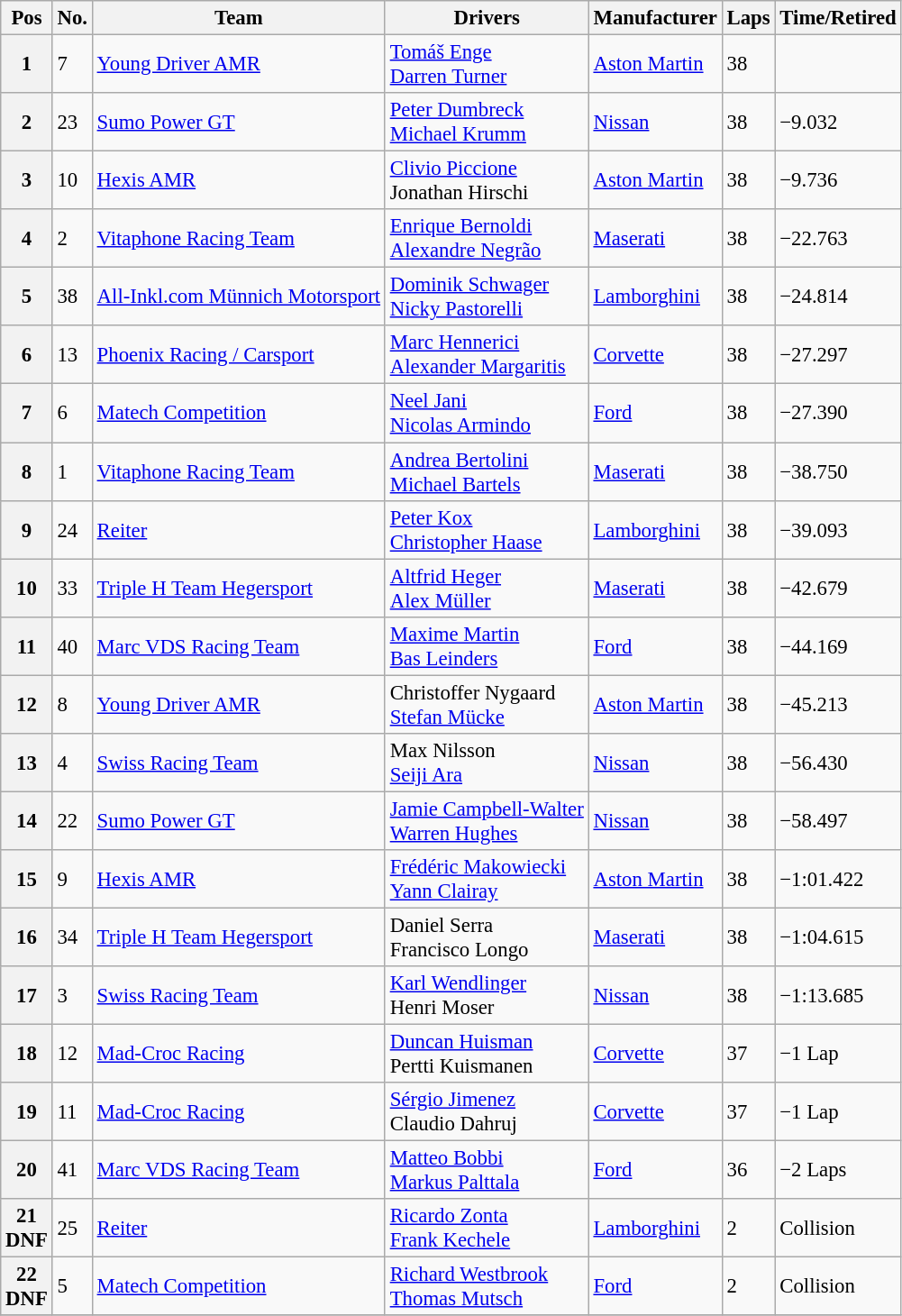<table class="wikitable" style="font-size: 95%;">
<tr>
<th>Pos</th>
<th>No.</th>
<th>Team</th>
<th>Drivers</th>
<th>Manufacturer</th>
<th>Laps</th>
<th>Time/Retired</th>
</tr>
<tr>
<th>1</th>
<td>7</td>
<td> <a href='#'>Young Driver AMR</a></td>
<td> <a href='#'>Tomáš Enge</a><br> <a href='#'>Darren Turner</a></td>
<td><a href='#'>Aston Martin</a></td>
<td>38</td>
<td></td>
</tr>
<tr>
<th>2</th>
<td>23</td>
<td> <a href='#'>Sumo Power GT</a></td>
<td> <a href='#'>Peter Dumbreck</a><br> <a href='#'>Michael Krumm</a></td>
<td><a href='#'>Nissan</a></td>
<td>38</td>
<td>−9.032</td>
</tr>
<tr>
<th>3</th>
<td>10</td>
<td> <a href='#'>Hexis AMR</a></td>
<td> <a href='#'>Clivio Piccione</a><br> Jonathan Hirschi</td>
<td><a href='#'>Aston Martin</a></td>
<td>38</td>
<td>−9.736</td>
</tr>
<tr>
<th>4</th>
<td>2</td>
<td> <a href='#'>Vitaphone Racing Team</a></td>
<td> <a href='#'>Enrique Bernoldi</a><br> <a href='#'>Alexandre Negrão</a></td>
<td><a href='#'>Maserati</a></td>
<td>38</td>
<td>−22.763</td>
</tr>
<tr>
<th>5</th>
<td>38</td>
<td> <a href='#'>All-Inkl.com Münnich Motorsport</a></td>
<td> <a href='#'>Dominik Schwager</a><br> <a href='#'>Nicky Pastorelli</a></td>
<td><a href='#'>Lamborghini</a></td>
<td>38</td>
<td>−24.814</td>
</tr>
<tr>
<th>6</th>
<td>13</td>
<td> <a href='#'>Phoenix Racing / Carsport</a></td>
<td> <a href='#'>Marc Hennerici</a><br> <a href='#'>Alexander Margaritis</a></td>
<td><a href='#'>Corvette</a></td>
<td>38</td>
<td>−27.297</td>
</tr>
<tr>
<th>7</th>
<td>6</td>
<td> <a href='#'>Matech Competition</a></td>
<td> <a href='#'>Neel Jani</a><br> <a href='#'>Nicolas Armindo</a></td>
<td><a href='#'>Ford</a></td>
<td>38</td>
<td>−27.390</td>
</tr>
<tr>
<th>8</th>
<td>1</td>
<td> <a href='#'>Vitaphone Racing Team</a></td>
<td> <a href='#'>Andrea Bertolini</a><br> <a href='#'>Michael Bartels</a></td>
<td><a href='#'>Maserati</a></td>
<td>38</td>
<td>−38.750</td>
</tr>
<tr>
<th>9</th>
<td>24</td>
<td> <a href='#'>Reiter</a></td>
<td> <a href='#'>Peter Kox</a><br> <a href='#'>Christopher Haase</a></td>
<td><a href='#'>Lamborghini</a></td>
<td>38</td>
<td>−39.093</td>
</tr>
<tr>
<th>10</th>
<td>33</td>
<td> <a href='#'>Triple H Team Hegersport</a></td>
<td> <a href='#'>Altfrid Heger</a><br> <a href='#'>Alex Müller</a></td>
<td><a href='#'>Maserati</a></td>
<td>38</td>
<td>−42.679</td>
</tr>
<tr>
<th>11</th>
<td>40</td>
<td> <a href='#'>Marc VDS Racing Team</a></td>
<td> <a href='#'>Maxime Martin</a><br> <a href='#'>Bas Leinders</a></td>
<td><a href='#'>Ford</a></td>
<td>38</td>
<td>−44.169</td>
</tr>
<tr>
<th>12</th>
<td>8</td>
<td> <a href='#'>Young Driver AMR</a></td>
<td> Christoffer Nygaard<br> <a href='#'>Stefan Mücke</a></td>
<td><a href='#'>Aston Martin</a></td>
<td>38</td>
<td>−45.213</td>
</tr>
<tr>
<th>13</th>
<td>4</td>
<td> <a href='#'>Swiss Racing Team</a></td>
<td> Max Nilsson<br> <a href='#'>Seiji Ara</a></td>
<td><a href='#'>Nissan</a></td>
<td>38</td>
<td>−56.430</td>
</tr>
<tr>
<th>14</th>
<td>22</td>
<td> <a href='#'>Sumo Power GT</a></td>
<td> <a href='#'>Jamie Campbell-Walter</a><br> <a href='#'>Warren Hughes</a></td>
<td><a href='#'>Nissan</a></td>
<td>38</td>
<td>−58.497</td>
</tr>
<tr>
<th>15</th>
<td>9</td>
<td> <a href='#'>Hexis AMR</a></td>
<td> <a href='#'>Frédéric Makowiecki</a><br> <a href='#'>Yann Clairay</a></td>
<td><a href='#'>Aston Martin</a></td>
<td>38</td>
<td>−1:01.422</td>
</tr>
<tr>
<th>16</th>
<td>34</td>
<td> <a href='#'>Triple H Team Hegersport</a></td>
<td> Daniel Serra<br> Francisco Longo</td>
<td><a href='#'>Maserati</a></td>
<td>38</td>
<td>−1:04.615</td>
</tr>
<tr>
<th>17</th>
<td>3</td>
<td> <a href='#'>Swiss Racing Team</a></td>
<td> <a href='#'>Karl Wendlinger</a><br> Henri Moser</td>
<td><a href='#'>Nissan</a></td>
<td>38</td>
<td>−1:13.685</td>
</tr>
<tr>
<th>18</th>
<td>12</td>
<td> <a href='#'>Mad-Croc Racing</a></td>
<td> <a href='#'>Duncan Huisman</a><br> Pertti Kuismanen</td>
<td><a href='#'>Corvette</a></td>
<td>37</td>
<td>−1 Lap</td>
</tr>
<tr>
<th>19</th>
<td>11</td>
<td> <a href='#'>Mad-Croc Racing</a></td>
<td> <a href='#'>Sérgio Jimenez</a><br> Claudio Dahruj</td>
<td><a href='#'>Corvette</a></td>
<td>37</td>
<td>−1 Lap</td>
</tr>
<tr>
<th>20</th>
<td>41</td>
<td> <a href='#'>Marc VDS Racing Team</a></td>
<td> <a href='#'>Matteo Bobbi</a><br> <a href='#'>Markus Palttala</a></td>
<td><a href='#'>Ford</a></td>
<td>36</td>
<td>−2 Laps</td>
</tr>
<tr>
<th>21<br>DNF</th>
<td>25</td>
<td> <a href='#'>Reiter</a></td>
<td> <a href='#'>Ricardo Zonta</a><br> <a href='#'>Frank Kechele</a></td>
<td><a href='#'>Lamborghini</a></td>
<td>2</td>
<td>Collision</td>
</tr>
<tr>
<th>22<br>DNF</th>
<td>5</td>
<td> <a href='#'>Matech Competition</a></td>
<td> <a href='#'>Richard Westbrook</a><br> <a href='#'>Thomas Mutsch</a></td>
<td><a href='#'>Ford</a></td>
<td>2</td>
<td>Collision</td>
</tr>
<tr>
</tr>
</table>
